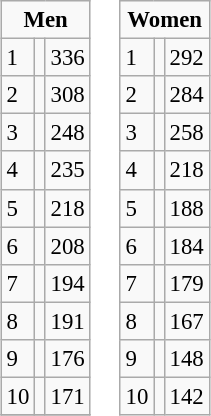<table>
<tr ---- valign="top">
<td><br><table class="wikitable" style="font-size: 95%">
<tr>
<td colspan="3" align="center"><strong>Men</strong></td>
</tr>
<tr>
<td>1</td>
<td align="left"></td>
<td>336</td>
</tr>
<tr>
<td>2</td>
<td align="left"></td>
<td>308</td>
</tr>
<tr>
<td>3</td>
<td align="left"></td>
<td>248</td>
</tr>
<tr>
<td>4</td>
<td align="left"></td>
<td>235</td>
</tr>
<tr>
<td>5</td>
<td align="left"></td>
<td>218</td>
</tr>
<tr>
<td>6</td>
<td align="left"></td>
<td>208</td>
</tr>
<tr>
<td>7</td>
<td align="left"></td>
<td>194</td>
</tr>
<tr>
<td>8</td>
<td align="left"></td>
<td>191</td>
</tr>
<tr>
<td>9</td>
<td align="left"></td>
<td>176</td>
</tr>
<tr>
<td>10</td>
<td align="left"></td>
<td>171</td>
</tr>
<tr>
</tr>
</table>
</td>
<td><br><table class="wikitable" style="font-size: 95%">
<tr>
<td colspan="3" align="center"><strong>Women</strong></td>
</tr>
<tr>
<td>1</td>
<td align="left"></td>
<td>292</td>
</tr>
<tr>
<td>2</td>
<td align="left"></td>
<td>284</td>
</tr>
<tr>
<td>3</td>
<td align="left"></td>
<td>258</td>
</tr>
<tr>
<td>4</td>
<td align="left"></td>
<td>218</td>
</tr>
<tr>
<td>5</td>
<td align="left"></td>
<td>188</td>
</tr>
<tr>
<td>6</td>
<td align="left"></td>
<td>184</td>
</tr>
<tr>
<td>7</td>
<td align="left"></td>
<td>179</td>
</tr>
<tr>
<td>8</td>
<td align="left"></td>
<td>167</td>
</tr>
<tr>
<td>9</td>
<td align="left"></td>
<td>148</td>
</tr>
<tr>
<td>10</td>
<td align="left"></td>
<td>142</td>
</tr>
</table>
</td>
<td></td>
</tr>
</table>
